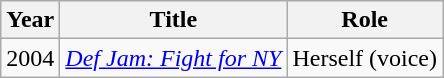<table class="wikitable">
<tr>
<th>Year</th>
<th>Title</th>
<th>Role</th>
</tr>
<tr>
<td>2004</td>
<td><em><a href='#'>Def Jam: Fight for NY</a></em></td>
<td>Herself (voice)</td>
</tr>
</table>
